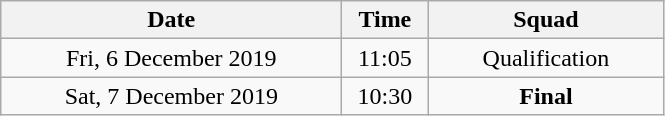<table class = "wikitable" style="text-align:center;">
<tr>
<th width=220>Date</th>
<th width=50>Time</th>
<th width=150>Squad</th>
</tr>
<tr>
<td>Fri, 6 December 2019</td>
<td>11:05</td>
<td>Qualification</td>
</tr>
<tr>
<td>Sat, 7 December 2019</td>
<td>10:30</td>
<td><strong>Final</strong></td>
</tr>
</table>
